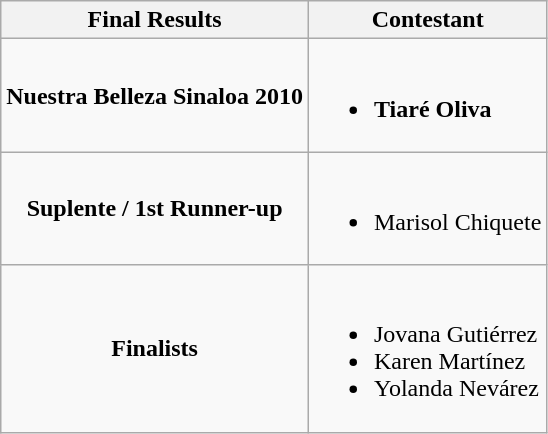<table class="wikitable">
<tr>
<th>Final Results</th>
<th>Contestant</th>
</tr>
<tr>
<td align="center"><strong>Nuestra Belleza Sinaloa 2010</strong></td>
<td><br><ul><li><strong>Tiaré Oliva</strong></li></ul></td>
</tr>
<tr>
<td align="center"><strong>Suplente / 1st Runner-up</strong></td>
<td><br><ul><li>Marisol Chiquete</li></ul></td>
</tr>
<tr>
<td align="center"><strong>Finalists</strong></td>
<td><br><ul><li>Jovana Gutiérrez</li><li>Karen Martínez</li><li>Yolanda Nevárez</li></ul></td>
</tr>
</table>
